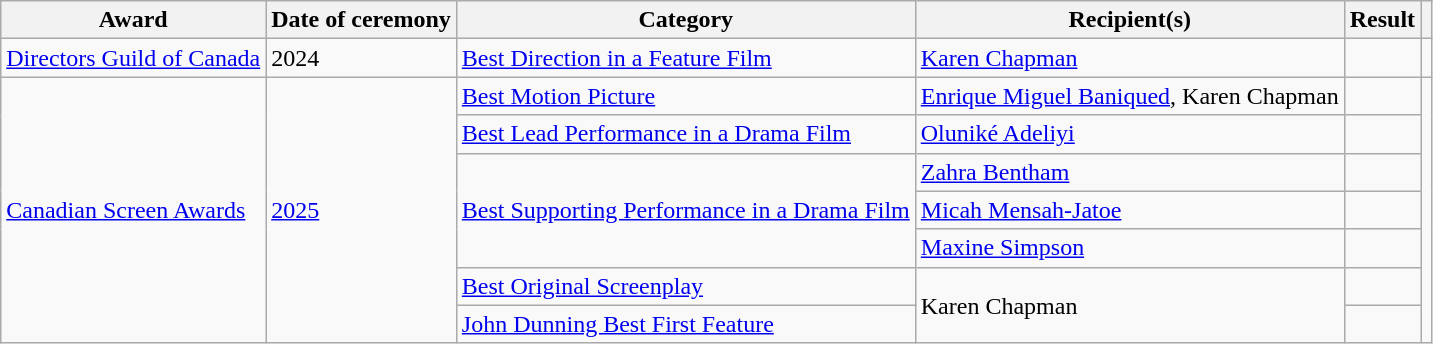<table class="wikitable sortable plainrowheaders">
<tr>
<th scope="col">Award</th>
<th scope="col">Date of ceremony</th>
<th scope="col">Category</th>
<th scope="col">Recipient(s)</th>
<th scope="col">Result</th>
<th scope="col" class="unsortable"></th>
</tr>
<tr>
<td><a href='#'>Directors Guild of Canada</a></td>
<td>2024</td>
<td><a href='#'>Best Direction in a Feature Film</a></td>
<td><a href='#'>Karen Chapman</a></td>
<td></td>
<td></td>
</tr>
<tr>
<td rowspan=7><a href='#'>Canadian Screen Awards</a></td>
<td rowspan=7><a href='#'>2025</a></td>
<td><a href='#'>Best Motion Picture</a></td>
<td><a href='#'>Enrique Miguel Baniqued</a>, Karen Chapman</td>
<td></td>
<td rowspan=7></td>
</tr>
<tr>
<td><a href='#'>Best Lead Performance in a Drama Film</a></td>
<td><a href='#'>Oluniké Adeliyi</a></td>
<td></td>
</tr>
<tr>
<td rowspan=3><a href='#'>Best Supporting Performance in a Drama Film</a></td>
<td><a href='#'>Zahra Bentham</a></td>
<td></td>
</tr>
<tr>
<td><a href='#'>Micah Mensah-Jatoe</a></td>
<td></td>
</tr>
<tr>
<td><a href='#'>Maxine Simpson</a></td>
<td></td>
</tr>
<tr>
<td><a href='#'>Best Original Screenplay</a></td>
<td rowspan=2>Karen Chapman</td>
<td></td>
</tr>
<tr>
<td><a href='#'>John Dunning Best First Feature</a></td>
<td></td>
</tr>
</table>
